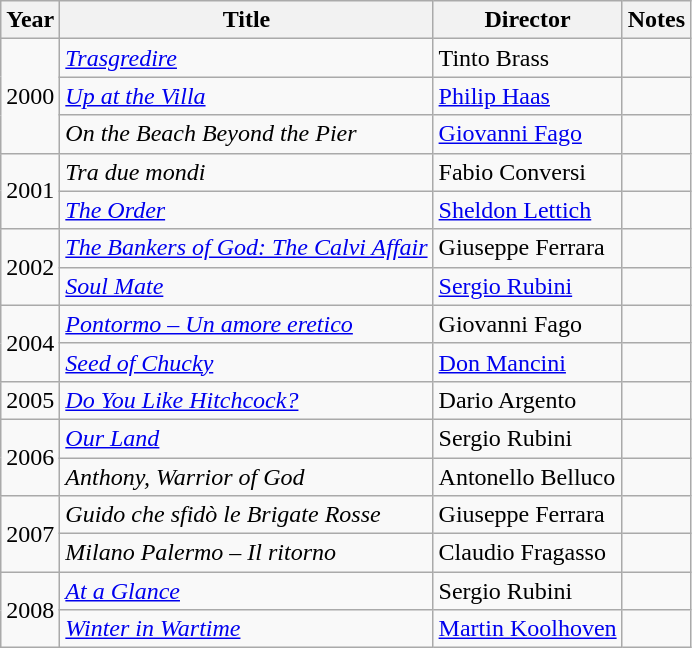<table class="wikitable sortable">
<tr>
<th>Year</th>
<th>Title</th>
<th>Director</th>
<th>Notes</th>
</tr>
<tr>
<td rowspan="3">2000</td>
<td><em><a href='#'>Trasgredire</a></em></td>
<td>Tinto Brass</td>
<td></td>
</tr>
<tr>
<td><a href='#'><em>Up at the Villa</em></a></td>
<td><a href='#'>Philip Haas</a></td>
<td></td>
</tr>
<tr>
<td><em>On the Beach Beyond the Pier</em></td>
<td><a href='#'>Giovanni Fago</a></td>
<td></td>
</tr>
<tr>
<td rowspan="2">2001</td>
<td><em>Tra due mondi</em></td>
<td>Fabio Conversi</td>
<td></td>
</tr>
<tr>
<td><em><a href='#'>The Order</a></em></td>
<td><a href='#'>Sheldon Lettich</a></td>
<td></td>
</tr>
<tr>
<td rowspan="2">2002</td>
<td><em><a href='#'>The Bankers of God: The Calvi Affair</a></em></td>
<td>Giuseppe Ferrara</td>
<td></td>
</tr>
<tr>
<td><a href='#'><em>Soul Mate</em></a></td>
<td><a href='#'>Sergio Rubini</a></td>
<td></td>
</tr>
<tr>
<td rowspan="2">2004</td>
<td><em><a href='#'>Pontormo – Un amore eretico</a></em></td>
<td>Giovanni Fago</td>
<td></td>
</tr>
<tr>
<td><em><a href='#'>Seed of Chucky</a></em></td>
<td><a href='#'>Don Mancini</a></td>
<td></td>
</tr>
<tr>
<td>2005</td>
<td><em><a href='#'>Do You Like Hitchcock?</a></em></td>
<td>Dario Argento</td>
<td></td>
</tr>
<tr>
<td rowspan="2">2006</td>
<td><a href='#'><em>Our Land</em></a></td>
<td>Sergio Rubini</td>
<td></td>
</tr>
<tr>
<td><em>Anthony, Warrior of God</em></td>
<td>Antonello Belluco</td>
<td></td>
</tr>
<tr>
<td rowspan="2">2007</td>
<td><em>Guido che sfidò le Brigate Rosse</em></td>
<td>Giuseppe Ferrara</td>
<td></td>
</tr>
<tr>
<td><em>Milano Palermo – Il ritorno</em></td>
<td>Claudio Fragasso</td>
<td></td>
</tr>
<tr>
<td rowspan="2">2008</td>
<td><em><a href='#'>At a Glance</a></em></td>
<td>Sergio Rubini</td>
<td></td>
</tr>
<tr>
<td><em><a href='#'>Winter in Wartime</a></em></td>
<td><a href='#'>Martin Koolhoven</a></td>
<td></td>
</tr>
</table>
